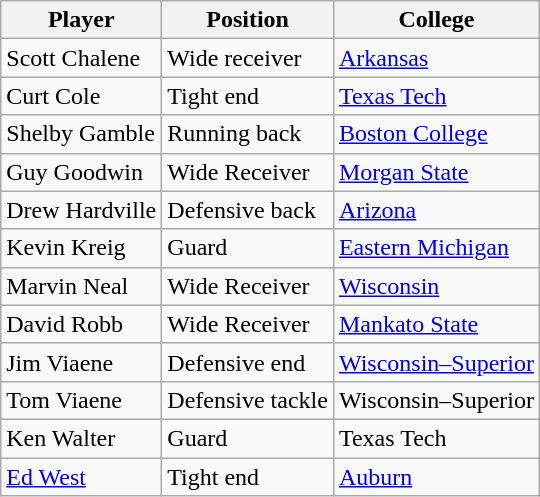<table class="wikitable">
<tr>
<th>Player</th>
<th>Position</th>
<th>College</th>
</tr>
<tr>
<td>Scott Chalene</td>
<td>Wide receiver</td>
<td><a href='#'>Arkansas</a></td>
</tr>
<tr>
<td>Curt Cole</td>
<td>Tight end</td>
<td><a href='#'>Texas Tech</a></td>
</tr>
<tr>
<td>Shelby Gamble</td>
<td>Running back</td>
<td><a href='#'>Boston College</a></td>
</tr>
<tr>
<td>Guy Goodwin</td>
<td>Wide Receiver</td>
<td><a href='#'>Morgan State</a></td>
</tr>
<tr>
<td>Drew Hardville</td>
<td>Defensive back</td>
<td><a href='#'>Arizona</a></td>
</tr>
<tr>
<td>Kevin Kreig</td>
<td>Guard</td>
<td><a href='#'>Eastern Michigan</a></td>
</tr>
<tr>
<td>Marvin Neal</td>
<td>Wide Receiver</td>
<td><a href='#'>Wisconsin</a></td>
</tr>
<tr>
<td>David Robb</td>
<td>Wide Receiver</td>
<td><a href='#'>Mankato State</a></td>
</tr>
<tr>
<td>Jim Viaene</td>
<td>Defensive end</td>
<td><a href='#'>Wisconsin–Superior</a></td>
</tr>
<tr>
<td>Tom Viaene</td>
<td>Defensive tackle</td>
<td>Wisconsin–Superior</td>
</tr>
<tr>
<td>Ken Walter</td>
<td>Guard</td>
<td>Texas Tech</td>
</tr>
<tr>
<td><a href='#'>Ed West</a></td>
<td>Tight end</td>
<td><a href='#'>Auburn</a></td>
</tr>
</table>
